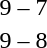<table style="text-align:center">
<tr>
<th width=200></th>
<th width=100></th>
<th width=200></th>
</tr>
<tr>
<td align=right><strong></strong></td>
<td>9 – 7</td>
<td align=left></td>
</tr>
<tr>
<td align=right><strong></strong></td>
<td>9 – 8</td>
<td align=left></td>
</tr>
</table>
